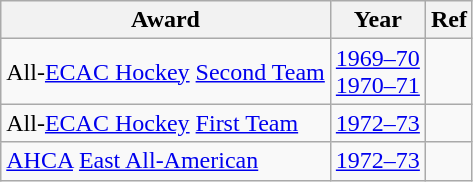<table class="wikitable">
<tr>
<th>Award</th>
<th>Year</th>
<th>Ref</th>
</tr>
<tr>
<td>All-<a href='#'>ECAC Hockey</a> <a href='#'>Second Team</a></td>
<td><a href='#'>1969–70</a><br><a href='#'>1970–71</a></td>
<td></td>
</tr>
<tr>
<td>All-<a href='#'>ECAC Hockey</a> <a href='#'>First Team</a></td>
<td><a href='#'>1972–73</a></td>
<td></td>
</tr>
<tr>
<td><a href='#'>AHCA</a> <a href='#'>East All-American</a></td>
<td><a href='#'>1972–73</a></td>
<td></td>
</tr>
</table>
